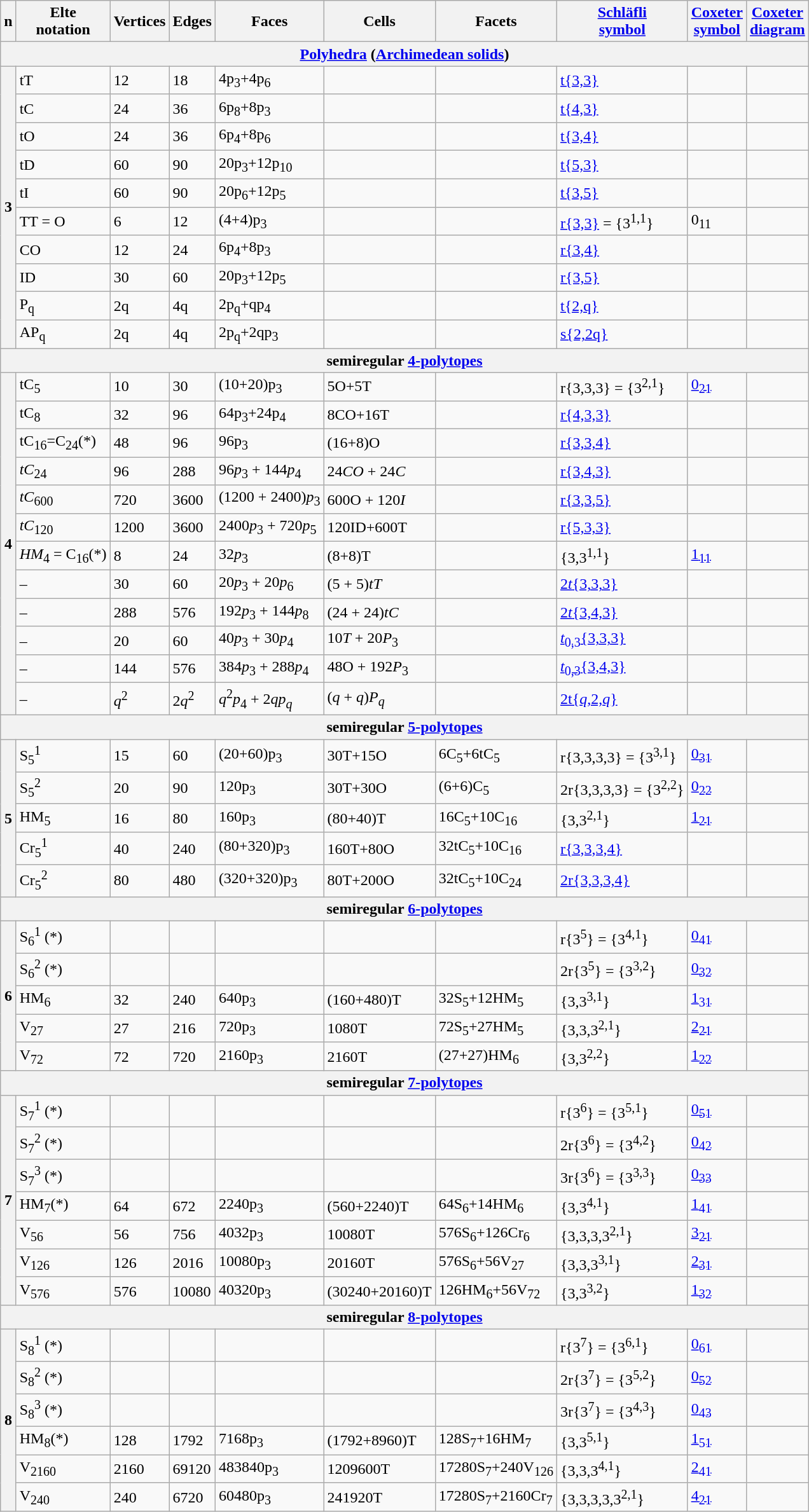<table class=wikitable>
<tr>
<th>n</th>
<th>Elte<br>notation</th>
<th>Vertices</th>
<th>Edges</th>
<th>Faces</th>
<th>Cells</th>
<th>Facets</th>
<th><a href='#'>Schläfli<br>symbol</a></th>
<th><a href='#'>Coxeter<br>symbol</a></th>
<th><a href='#'>Coxeter<br>diagram</a></th>
</tr>
<tr>
<th colspan=10><a href='#'>Polyhedra</a> (<a href='#'>Archimedean solids</a>)</th>
</tr>
<tr>
<th rowspan=10>3</th>
<td>tT</td>
<td>12</td>
<td>18</td>
<td>4p<sub>3</sub>+4p<sub>6</sub></td>
<td></td>
<td></td>
<td><a href='#'>t{3,3}</a></td>
<td></td>
<td></td>
</tr>
<tr>
<td>tC</td>
<td>24</td>
<td>36</td>
<td>6p<sub>8</sub>+8p<sub>3</sub></td>
<td></td>
<td></td>
<td><a href='#'>t{4,3}</a></td>
<td></td>
<td></td>
</tr>
<tr>
<td>tO</td>
<td>24</td>
<td>36</td>
<td>6p<sub>4</sub>+8p<sub>6</sub></td>
<td></td>
<td></td>
<td><a href='#'>t{3,4}</a></td>
<td></td>
<td></td>
</tr>
<tr>
<td>tD</td>
<td>60</td>
<td>90</td>
<td>20p<sub>3</sub>+12p<sub>10</sub></td>
<td></td>
<td></td>
<td><a href='#'>t{5,3}</a></td>
<td></td>
<td></td>
</tr>
<tr>
<td>tI</td>
<td>60</td>
<td>90</td>
<td>20p<sub>6</sub>+12p<sub>5</sub></td>
<td></td>
<td></td>
<td><a href='#'>t{3,5}</a></td>
<td></td>
<td></td>
</tr>
<tr>
<td>TT = O</td>
<td>6</td>
<td>12</td>
<td>(4+4)p<sub>3</sub></td>
<td></td>
<td></td>
<td><a href='#'>r{3,3}</a> = {3<sup>1,1</sup>}</td>
<td>0<sub>11</sub></td>
<td></td>
</tr>
<tr>
<td>CO</td>
<td>12</td>
<td>24</td>
<td>6p<sub>4</sub>+8p<sub>3</sub></td>
<td></td>
<td></td>
<td><a href='#'>r{3,4}</a></td>
<td></td>
<td></td>
</tr>
<tr>
<td>ID</td>
<td>30</td>
<td>60</td>
<td>20p<sub>3</sub>+12p<sub>5</sub></td>
<td></td>
<td></td>
<td><a href='#'>r{3,5}</a></td>
<td></td>
<td></td>
</tr>
<tr>
<td>P<sub>q</sub></td>
<td>2q</td>
<td>4q</td>
<td>2p<sub>q</sub>+qp<sub>4</sub></td>
<td></td>
<td></td>
<td><a href='#'>t{2,q}</a></td>
<td></td>
<td></td>
</tr>
<tr>
<td>AP<sub>q</sub></td>
<td>2q</td>
<td>4q</td>
<td>2p<sub>q</sub>+2qp<sub>3</sub></td>
<td></td>
<td></td>
<td><a href='#'>s{2,2q}</a></td>
<td></td>
<td></td>
</tr>
<tr>
<th colspan=10>semiregular <a href='#'>4-polytopes</a></th>
</tr>
<tr>
<th rowspan=12>4</th>
<td>tC<sub>5</sub></td>
<td>10</td>
<td>30</td>
<td>(10+20)p<sub>3</sub></td>
<td>5O+5T</td>
<td></td>
<td>r{3,3,3} = {3<sup>2,1</sup>}</td>
<td><a href='#'>0<sub>21</sub></a></td>
<td></td>
</tr>
<tr>
<td>tC<sub>8</sub></td>
<td>32</td>
<td>96</td>
<td>64p<sub>3</sub>+24p<sub>4</sub></td>
<td>8CO+16T</td>
<td></td>
<td><a href='#'>r{4,3,3}</a></td>
<td></td>
<td></td>
</tr>
<tr>
<td>tC<sub>16</sub>=C<sub>24</sub>(*)</td>
<td>48</td>
<td>96</td>
<td>96p<sub>3</sub></td>
<td>(16+8)O</td>
<td></td>
<td><a href='#'>r{3,3,4}</a></td>
<td></td>
<td></td>
</tr>
<tr>
<td><em>tC</em><sub>24</sub></td>
<td>96</td>
<td>288</td>
<td>96<em>p</em><sub>3</sub> + 144<em>p</em><sub>4</sub></td>
<td>24<em>CO</em> + 24<em>C</em></td>
<td></td>
<td><a href='#'>r{3,4,3}</a></td>
<td></td>
<td></td>
</tr>
<tr>
<td><em>tC</em><sub>600</sub></td>
<td>720</td>
<td>3600</td>
<td>(1200 + 2400)<em>p</em><sub>3</sub></td>
<td>600O + 120<em>I</em></td>
<td></td>
<td><a href='#'>r{3,3,5}</a></td>
<td></td>
<td></td>
</tr>
<tr>
<td><em>tC</em><sub>120</sub></td>
<td>1200</td>
<td>3600</td>
<td>2400<em>p</em><sub>3</sub> + 720<em>p</em><sub>5</sub></td>
<td>120ID+600T</td>
<td></td>
<td><a href='#'>r{5,3,3}</a></td>
<td></td>
<td></td>
</tr>
<tr>
<td><em>HM</em><sub>4</sub> = C<sub>16</sub>(*)</td>
<td>8</td>
<td>24</td>
<td>32<em>p</em><sub>3</sub></td>
<td>(8+8)T</td>
<td></td>
<td>{3,3<sup>1,1</sup>}</td>
<td><a href='#'>1<sub>11</sub></a></td>
<td></td>
</tr>
<tr>
<td>–</td>
<td>30</td>
<td>60</td>
<td>20<em>p</em><sub>3</sub> + 20<em>p</em><sub>6</sub></td>
<td>(5 + 5)<em>tT</em></td>
<td></td>
<td><a href='#'>2<em>t</em>{3,3,3}</a></td>
<td></td>
<td></td>
</tr>
<tr>
<td>–</td>
<td>288</td>
<td>576</td>
<td>192<em>p</em><sub>3</sub> + 144<em>p</em><sub>8</sub></td>
<td>(24 + 24)<em>tC</em></td>
<td></td>
<td><a href='#'>2<em>t</em>{3,4,3}</a></td>
<td></td>
<td></td>
</tr>
<tr>
<td>–</td>
<td>20</td>
<td>60</td>
<td>40<em>p</em><sub>3</sub> + 30<em>p</em><sub>4</sub></td>
<td>10<em>T</em> + 20<em>P</em><sub>3</sub></td>
<td></td>
<td><a href='#'><em>t</em><sub>0,3</sub>{3,3,3}</a></td>
<td></td>
<td></td>
</tr>
<tr>
<td>–</td>
<td>144</td>
<td>576</td>
<td>384<em>p</em><sub>3</sub> + 288<em>p</em><sub>4</sub></td>
<td>48O + 192<em>P</em><sub>3</sub></td>
<td></td>
<td><a href='#'><em>t</em><sub>0,3</sub>{3,4,3}</a></td>
<td></td>
<td></td>
</tr>
<tr>
<td>–</td>
<td><em>q</em><sup>2</sup></td>
<td>2<em>q</em><sup>2</sup></td>
<td><em>q</em><sup>2</sup><em>p</em><sub>4</sub> + 2<em>qp</em><sub><em>q</em></sub></td>
<td>(<em>q</em> + <em>q</em>)<em>P</em><sub><em>q</em></sub></td>
<td></td>
<td><a href='#'>2t{<em>q</em>,2,<em>q</em>}</a></td>
<td></td>
<td></td>
</tr>
<tr>
<th colspan=10>semiregular <a href='#'>5-polytopes</a></th>
</tr>
<tr>
<th rowspan=5>5</th>
<td>S<sub>5</sub><sup>1</sup></td>
<td>15</td>
<td>60</td>
<td>(20+60)p<sub>3</sub></td>
<td>30T+15O</td>
<td>6C<sub>5</sub>+6tC<sub>5</sub></td>
<td>r{3,3,3,3} = {3<sup>3,1</sup>}</td>
<td><a href='#'>0<sub>31</sub></a></td>
<td></td>
</tr>
<tr>
<td>S<sub>5</sub><sup>2</sup></td>
<td>20</td>
<td>90</td>
<td>120p<sub>3</sub></td>
<td>30T+30O</td>
<td>(6+6)C<sub>5</sub></td>
<td>2r{3,3,3,3} = {3<sup>2,2</sup>}</td>
<td><a href='#'>0<sub>22</sub></a></td>
<td></td>
</tr>
<tr>
<td>HM<sub>5</sub></td>
<td>16</td>
<td>80</td>
<td>160p<sub>3</sub></td>
<td>(80+40)T</td>
<td>16C<sub>5</sub>+10C<sub>16</sub></td>
<td>{3,3<sup>2,1</sup>}</td>
<td><a href='#'>1<sub>21</sub></a></td>
<td></td>
</tr>
<tr>
<td>Cr<sub>5</sub><sup>1</sup></td>
<td>40</td>
<td>240</td>
<td>(80+320)p<sub>3</sub></td>
<td>160T+80O</td>
<td>32tC<sub>5</sub>+10C<sub>16</sub></td>
<td><a href='#'>r{3,3,3,4}</a></td>
<td></td>
<td></td>
</tr>
<tr>
<td>Cr<sub>5</sub><sup>2</sup></td>
<td>80</td>
<td>480</td>
<td>(320+320)p<sub>3</sub></td>
<td>80T+200O</td>
<td>32tC<sub>5</sub>+10C<sub>24</sub></td>
<td><a href='#'>2r{3,3,3,4}</a></td>
<td></td>
<td></td>
</tr>
<tr>
<th colspan=10>semiregular <a href='#'>6-polytopes</a></th>
</tr>
<tr>
<th rowspan=5>6</th>
<td>S<sub>6</sub><sup>1</sup> (*)</td>
<td></td>
<td></td>
<td></td>
<td></td>
<td></td>
<td>r{3<sup>5</sup>} = {3<sup>4,1</sup>}</td>
<td><a href='#'>0<sub>41</sub></a></td>
<td></td>
</tr>
<tr>
<td>S<sub>6</sub><sup>2</sup> (*)</td>
<td></td>
<td></td>
<td></td>
<td></td>
<td></td>
<td>2r{3<sup>5</sup>} = {3<sup>3,2</sup>}</td>
<td><a href='#'>0<sub>32</sub></a></td>
<td></td>
</tr>
<tr>
<td>HM<sub>6</sub></td>
<td>32</td>
<td>240</td>
<td>640p<sub>3</sub></td>
<td>(160+480)T</td>
<td>32S<sub>5</sub>+12HM<sub>5</sub></td>
<td>{3,3<sup>3,1</sup>}</td>
<td><a href='#'>1<sub>31</sub></a></td>
<td></td>
</tr>
<tr>
<td>V<sub>27</sub></td>
<td>27</td>
<td>216</td>
<td>720p<sub>3</sub></td>
<td>1080T</td>
<td>72S<sub>5</sub>+27HM<sub>5</sub></td>
<td>{3,3,3<sup>2,1</sup>}</td>
<td><a href='#'>2<sub>21</sub></a></td>
<td></td>
</tr>
<tr>
<td>V<sub>72</sub></td>
<td>72</td>
<td>720</td>
<td>2160p<sub>3</sub></td>
<td>2160T</td>
<td>(27+27)HM<sub>6</sub></td>
<td>{3,3<sup>2,2</sup>}</td>
<td><a href='#'>1<sub>22</sub></a></td>
<td></td>
</tr>
<tr>
<th colspan=10>semiregular <a href='#'>7-polytopes</a></th>
</tr>
<tr>
<th rowspan=7>7</th>
<td>S<sub>7</sub><sup>1</sup> (*)</td>
<td></td>
<td></td>
<td></td>
<td></td>
<td></td>
<td>r{3<sup>6</sup>} = {3<sup>5,1</sup>}</td>
<td><a href='#'>0<sub>51</sub></a></td>
<td></td>
</tr>
<tr>
<td>S<sub>7</sub><sup>2</sup> (*)</td>
<td></td>
<td></td>
<td></td>
<td></td>
<td></td>
<td>2r{3<sup>6</sup>} = {3<sup>4,2</sup>}</td>
<td><a href='#'>0<sub>42</sub></a></td>
<td></td>
</tr>
<tr>
<td>S<sub>7</sub><sup>3</sup> (*)</td>
<td></td>
<td></td>
<td></td>
<td></td>
<td></td>
<td>3r{3<sup>6</sup>} = {3<sup>3,3</sup>}</td>
<td><a href='#'>0<sub>33</sub></a></td>
<td></td>
</tr>
<tr>
<td>HM<sub>7</sub>(*)</td>
<td>64</td>
<td>672</td>
<td>2240p<sub>3</sub></td>
<td>(560+2240)T</td>
<td>64S<sub>6</sub>+14HM<sub>6</sub></td>
<td>{3,3<sup>4,1</sup>}</td>
<td><a href='#'>1<sub>41</sub></a></td>
<td></td>
</tr>
<tr>
<td>V<sub>56</sub></td>
<td>56</td>
<td>756</td>
<td>4032p<sub>3</sub></td>
<td>10080T</td>
<td>576S<sub>6</sub>+126Cr<sub>6</sub></td>
<td>{3,3,3,3<sup>2,1</sup>}</td>
<td><a href='#'>3<sub>21</sub></a></td>
<td></td>
</tr>
<tr>
<td>V<sub>126</sub></td>
<td>126</td>
<td>2016</td>
<td>10080p<sub>3</sub></td>
<td>20160T</td>
<td>576S<sub>6</sub>+56V<sub>27</sub></td>
<td>{3,3,3<sup>3,1</sup>}</td>
<td><a href='#'>2<sub>31</sub></a></td>
<td></td>
</tr>
<tr>
<td>V<sub>576</sub></td>
<td>576</td>
<td>10080</td>
<td>40320p<sub>3</sub></td>
<td>(30240+20160)T</td>
<td>126HM<sub>6</sub>+56V<sub>72</sub></td>
<td>{3,3<sup>3,2</sup>}</td>
<td><a href='#'>1<sub>32</sub></a></td>
<td></td>
</tr>
<tr>
<th colspan=10>semiregular <a href='#'>8-polytopes</a></th>
</tr>
<tr>
<th rowspan=6>8</th>
<td>S<sub>8</sub><sup>1</sup> (*)</td>
<td></td>
<td></td>
<td></td>
<td></td>
<td></td>
<td>r{3<sup>7</sup>} = {3<sup>6,1</sup>}</td>
<td><a href='#'>0<sub>61</sub></a></td>
<td></td>
</tr>
<tr>
<td>S<sub>8</sub><sup>2</sup> (*)</td>
<td></td>
<td></td>
<td></td>
<td></td>
<td></td>
<td>2r{3<sup>7</sup>} = {3<sup>5,2</sup>}</td>
<td><a href='#'>0<sub>52</sub></a></td>
<td></td>
</tr>
<tr>
<td>S<sub>8</sub><sup>3</sup> (*)</td>
<td></td>
<td></td>
<td></td>
<td></td>
<td></td>
<td>3r{3<sup>7</sup>} = {3<sup>4,3</sup>}</td>
<td><a href='#'>0<sub>43</sub></a></td>
<td></td>
</tr>
<tr>
<td>HM<sub>8</sub>(*)</td>
<td>128</td>
<td>1792</td>
<td>7168p<sub>3</sub></td>
<td>(1792+8960)T</td>
<td>128S<sub>7</sub>+16HM<sub>7</sub></td>
<td>{3,3<sup>5,1</sup>}</td>
<td><a href='#'>1<sub>51</sub></a></td>
<td></td>
</tr>
<tr>
<td>V<sub>2160</sub></td>
<td>2160</td>
<td>69120</td>
<td>483840p<sub>3</sub></td>
<td>1209600T</td>
<td>17280S<sub>7</sub>+240V<sub>126</sub></td>
<td>{3,3,3<sup>4,1</sup>}</td>
<td><a href='#'>2<sub>41</sub></a></td>
<td></td>
</tr>
<tr>
<td>V<sub>240</sub></td>
<td>240</td>
<td>6720</td>
<td>60480p<sub>3</sub></td>
<td>241920T</td>
<td>17280S<sub>7</sub>+2160Cr<sub>7</sub></td>
<td>{3,3,3,3,3<sup>2,1</sup>}</td>
<td><a href='#'>4<sub>21</sub></a></td>
<td></td>
</tr>
</table>
